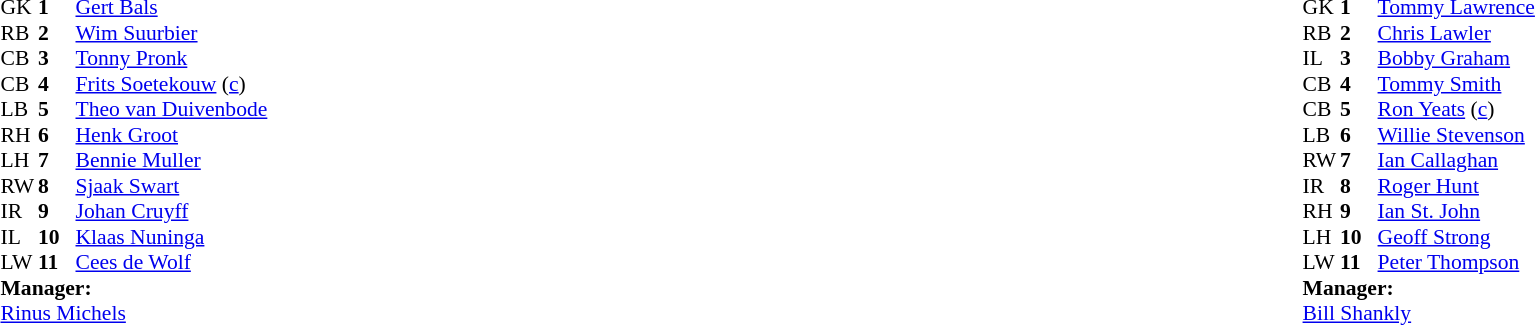<table width="100%">
<tr>
<td valign="top" width="50%"><br><table style="font-size: 90%" cellspacing="0" cellpadding="0">
<tr>
<td colspan="4"></td>
</tr>
<tr>
<th width=25></th>
<th width=25></th>
</tr>
<tr>
<td>GK</td>
<td><strong>1</strong></td>
<td> <a href='#'>Gert Bals</a></td>
</tr>
<tr>
<td>RB</td>
<td><strong>2</strong></td>
<td> <a href='#'>Wim Suurbier</a></td>
</tr>
<tr>
<td>CB</td>
<td><strong>3</strong></td>
<td> <a href='#'>Tonny Pronk</a></td>
</tr>
<tr>
<td>CB</td>
<td><strong>4</strong></td>
<td> <a href='#'>Frits Soetekouw</a>  (<a href='#'>c</a>)</td>
</tr>
<tr>
<td>LB</td>
<td><strong>5</strong></td>
<td> <a href='#'>Theo van Duivenbode</a></td>
</tr>
<tr>
<td>RH</td>
<td><strong>6</strong></td>
<td> <a href='#'>Henk Groot</a></td>
</tr>
<tr>
<td>LH</td>
<td><strong>7</strong></td>
<td> <a href='#'>Bennie Muller</a></td>
<td></td>
</tr>
<tr>
<td>RW</td>
<td><strong>8</strong></td>
<td> <a href='#'>Sjaak Swart</a></td>
</tr>
<tr>
<td>IR</td>
<td><strong>9</strong></td>
<td> <a href='#'>Johan Cruyff</a></td>
</tr>
<tr>
<td>IL</td>
<td><strong>10</strong></td>
<td> <a href='#'>Klaas Nuninga</a></td>
</tr>
<tr>
<td>LW</td>
<td><strong>11</strong></td>
<td> <a href='#'>Cees de Wolf</a></td>
</tr>
<tr>
<td colspan=3><strong>Manager:</strong></td>
</tr>
<tr>
<td colspan=4> <a href='#'>Rinus Michels</a></td>
</tr>
</table>
</td>
<td valign="top"></td>
<td valign="top" width="50%"><br><table style="font-size: 90%" cellspacing="0" cellpadding="0" align=center>
<tr>
<td colspan="4"></td>
</tr>
<tr>
<th width=25></th>
<th width=25></th>
</tr>
<tr>
<td>GK</td>
<td><strong>1</strong></td>
<td> <a href='#'>Tommy Lawrence</a></td>
</tr>
<tr>
<td>RB</td>
<td><strong>2</strong></td>
<td> <a href='#'>Chris Lawler</a></td>
</tr>
<tr>
<td>IL</td>
<td><strong>3</strong></td>
<td> <a href='#'>Bobby Graham</a></td>
</tr>
<tr>
<td>CB</td>
<td><strong>4</strong></td>
<td> <a href='#'>Tommy Smith</a></td>
<td></td>
</tr>
<tr>
<td>CB</td>
<td><strong>5</strong></td>
<td> <a href='#'>Ron Yeats</a> (<a href='#'>c</a>)</td>
</tr>
<tr>
<td>LB</td>
<td><strong>6</strong></td>
<td> <a href='#'>Willie Stevenson</a></td>
</tr>
<tr>
<td>RW</td>
<td><strong>7</strong></td>
<td> <a href='#'>Ian Callaghan</a></td>
</tr>
<tr>
<td>IR</td>
<td><strong>8</strong></td>
<td> <a href='#'>Roger Hunt</a></td>
</tr>
<tr>
<td>RH</td>
<td><strong>9</strong></td>
<td> <a href='#'>Ian St. John</a></td>
</tr>
<tr>
<td>LH</td>
<td><strong>10</strong></td>
<td> <a href='#'>Geoff Strong</a></td>
</tr>
<tr>
<td>LW</td>
<td><strong>11</strong></td>
<td> <a href='#'>Peter Thompson</a></td>
</tr>
<tr>
<td colspan=3><strong>Manager:</strong></td>
</tr>
<tr>
<td colspan=4> <a href='#'>Bill Shankly</a></td>
</tr>
</table>
</td>
</tr>
</table>
